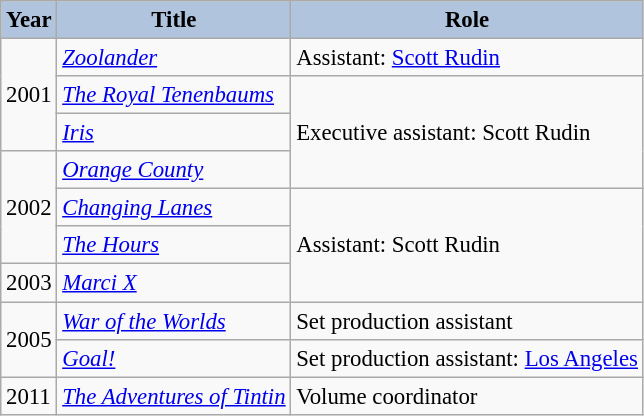<table class="wikitable" style="font-size:95%;">
<tr>
<th style="background:#B0C4DE;">Year</th>
<th style="background:#B0C4DE;">Title</th>
<th style="background:#B0C4DE;">Role</th>
</tr>
<tr>
<td rowspan="3">2001</td>
<td><em><a href='#'>Zoolander</a></em></td>
<td>Assistant: <a href='#'>Scott Rudin</a></td>
</tr>
<tr>
<td><em><a href='#'>The Royal Tenenbaums</a></em></td>
<td rowspan="3">Executive assistant: Scott Rudin</td>
</tr>
<tr>
<td><em><a href='#'>Iris</a></em></td>
</tr>
<tr>
<td rowspan="3">2002</td>
<td><em><a href='#'>Orange County</a></em></td>
</tr>
<tr>
<td><em><a href='#'>Changing Lanes</a></em></td>
<td rowspan="3">Assistant: Scott Rudin</td>
</tr>
<tr>
<td><em><a href='#'>The Hours</a></em></td>
</tr>
<tr>
<td>2003</td>
<td><em><a href='#'>Marci X</a></em></td>
</tr>
<tr>
<td rowspan="2">2005</td>
<td><em><a href='#'>War of the Worlds</a></em></td>
<td>Set production assistant</td>
</tr>
<tr>
<td><em><a href='#'>Goal!</a></em></td>
<td>Set production assistant: <a href='#'>Los Angeles</a></td>
</tr>
<tr>
<td>2011</td>
<td><em><a href='#'>The Adventures of Tintin</a></em></td>
<td>Volume coordinator</td>
</tr>
</table>
